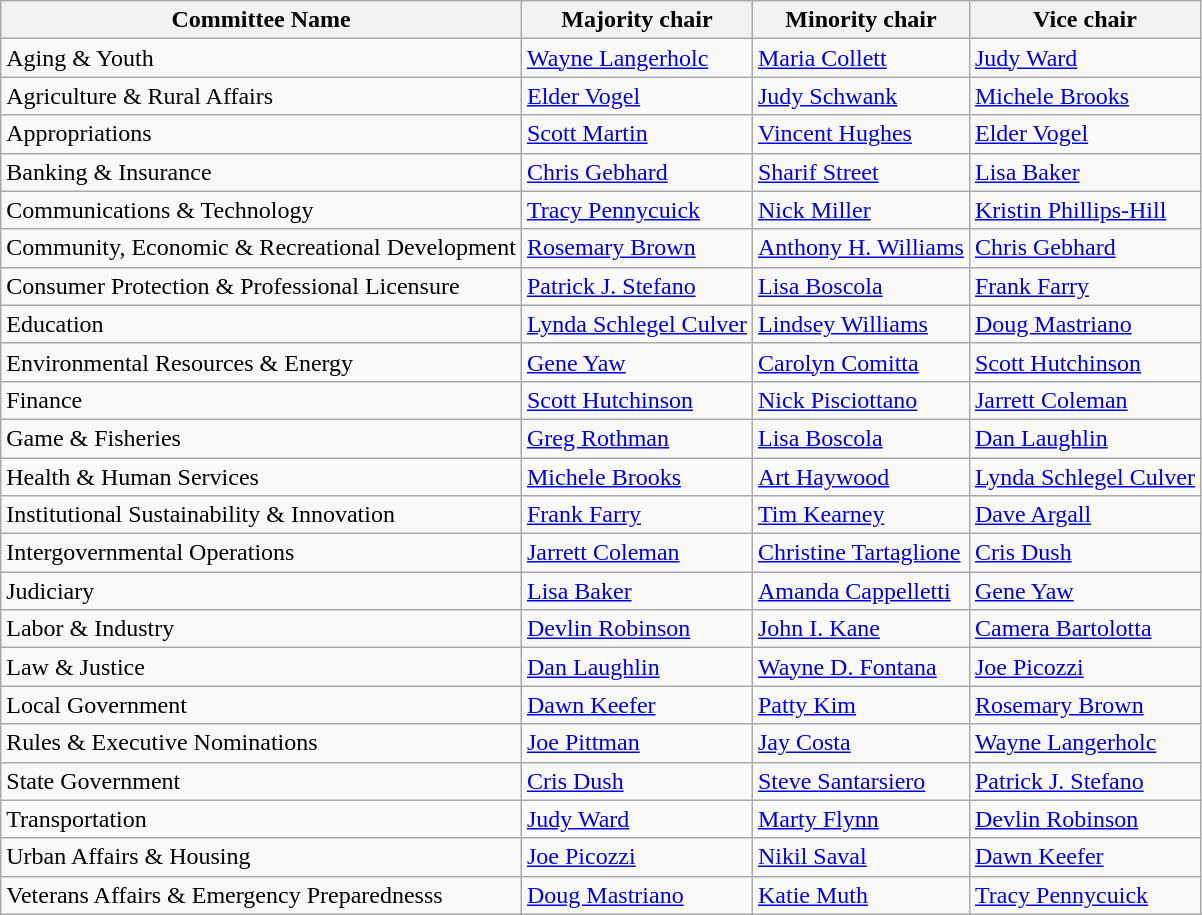<table class="wikitable">
<tr>
<th>Committee Name</th>
<th>Majority chair</th>
<th>Minority chair</th>
<th>Vice chair</th>
</tr>
<tr>
<td>Aging & Youth</td>
<td><a href='#'>Wayne Langerholc</a></td>
<td><a href='#'>Maria Collett</a></td>
<td><a href='#'>Judy Ward</a></td>
</tr>
<tr>
<td>Agriculture & Rural Affairs</td>
<td><a href='#'>Elder Vogel</a></td>
<td><a href='#'>Judy Schwank</a></td>
<td><a href='#'>Michele Brooks</a></td>
</tr>
<tr>
<td>Appropriations</td>
<td><a href='#'>Scott Martin</a></td>
<td><a href='#'>Vincent Hughes</a></td>
<td><a href='#'>Elder Vogel</a></td>
</tr>
<tr>
<td>Banking & Insurance</td>
<td><a href='#'>Chris Gebhard</a></td>
<td><a href='#'>Sharif Street</a></td>
<td><a href='#'>Lisa Baker</a></td>
</tr>
<tr>
<td>Communications & Technology</td>
<td><a href='#'>Tracy Pennycuick</a></td>
<td><a href='#'>Nick Miller</a></td>
<td><a href='#'>Kristin Phillips-Hill</a></td>
</tr>
<tr>
<td>Community, Economic & Recreational Development</td>
<td><a href='#'>Rosemary Brown</a></td>
<td><a href='#'>Anthony H. Williams</a></td>
<td><a href='#'>Chris Gebhard</a></td>
</tr>
<tr>
<td>Consumer Protection & Professional Licensure</td>
<td><a href='#'>Patrick J. Stefano</a></td>
<td><a href='#'>Lisa Boscola</a></td>
<td><a href='#'>Frank Farry</a></td>
</tr>
<tr>
<td>Education</td>
<td><a href='#'>Lynda Schlegel Culver</a></td>
<td><a href='#'>Lindsey Williams</a></td>
<td><a href='#'>Doug Mastriano</a></td>
</tr>
<tr>
<td>Environmental Resources & Energy</td>
<td><a href='#'>Gene Yaw</a></td>
<td><a href='#'>Carolyn Comitta</a></td>
<td><a href='#'>Scott Hutchinson</a></td>
</tr>
<tr>
<td>Finance</td>
<td><a href='#'>Scott Hutchinson</a></td>
<td><a href='#'>Nick Pisciottano</a></td>
<td><a href='#'>Jarrett Coleman</a></td>
</tr>
<tr>
<td>Game & Fisheries</td>
<td><a href='#'>Greg Rothman</a></td>
<td><a href='#'>Lisa Boscola</a></td>
<td><a href='#'>Dan Laughlin</a></td>
</tr>
<tr>
<td>Health & Human Services</td>
<td><a href='#'>Michele Brooks</a></td>
<td><a href='#'>Art Haywood</a></td>
<td><a href='#'>Lynda Schlegel Culver</a></td>
</tr>
<tr>
<td>Institutional Sustainability & Innovation</td>
<td><a href='#'>Frank Farry</a></td>
<td><a href='#'>Tim Kearney</a></td>
<td><a href='#'>Dave Argall</a></td>
</tr>
<tr>
<td>Intergovernmental Operations</td>
<td><a href='#'>Jarrett Coleman</a></td>
<td><a href='#'>Christine Tartaglione</a></td>
<td><a href='#'>Cris Dush</a></td>
</tr>
<tr>
<td>Judiciary</td>
<td><a href='#'>Lisa Baker</a></td>
<td><a href='#'>Amanda Cappelletti</a></td>
<td><a href='#'>Gene Yaw</a></td>
</tr>
<tr>
<td>Labor & Industry</td>
<td><a href='#'>Devlin Robinson</a></td>
<td><a href='#'>John I. Kane</a></td>
<td><a href='#'>Camera Bartolotta</a></td>
</tr>
<tr>
<td>Law & Justice</td>
<td><a href='#'>Dan Laughlin</a></td>
<td><a href='#'>Wayne D. Fontana</a></td>
<td><a href='#'>Joe Picozzi</a></td>
</tr>
<tr>
<td>Local Government</td>
<td><a href='#'>Dawn Keefer</a></td>
<td><a href='#'>Patty Kim</a></td>
<td><a href='#'>Rosemary Brown</a></td>
</tr>
<tr>
<td>Rules & Executive Nominations</td>
<td><a href='#'>Joe Pittman</a></td>
<td><a href='#'>Jay Costa</a></td>
<td><a href='#'>Wayne Langerholc</a></td>
</tr>
<tr>
<td>State Government</td>
<td><a href='#'>Cris Dush</a></td>
<td><a href='#'>Steve Santarsiero</a></td>
<td><a href='#'>Patrick J. Stefano</a></td>
</tr>
<tr>
<td>Transportation</td>
<td><a href='#'>Judy Ward</a></td>
<td><a href='#'>Marty Flynn</a></td>
<td><a href='#'>Devlin Robinson</a></td>
</tr>
<tr>
<td>Urban Affairs & Housing</td>
<td><a href='#'>Joe Picozzi</a></td>
<td><a href='#'>Nikil Saval</a></td>
<td><a href='#'>Dawn Keefer</a></td>
</tr>
<tr>
<td>Veterans Affairs & Emergency Preparednesss</td>
<td><a href='#'>Doug Mastriano</a></td>
<td><a href='#'>Katie Muth</a></td>
<td><a href='#'>Tracy Pennycuick</a></td>
</tr>
</table>
